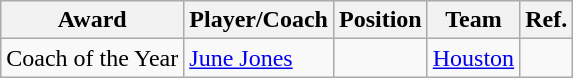<table class="wikitable sortable">
<tr>
<th>Award</th>
<th>Player/Coach</th>
<th>Position</th>
<th>Team</th>
<th>Ref.</th>
</tr>
<tr>
<td>Coach of the Year</td>
<td><a href='#'>June Jones</a></td>
<td></td>
<td><a href='#'>Houston</a></td>
<td></td>
</tr>
</table>
